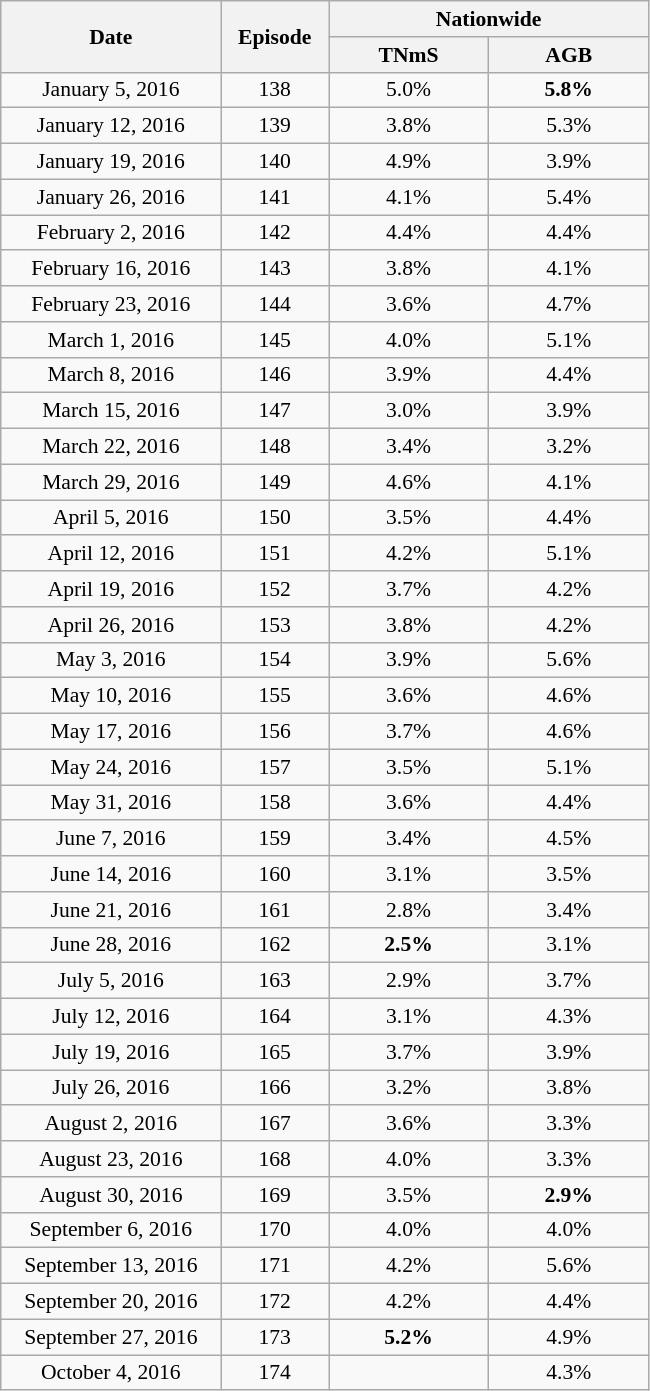<table class="wikitable" style="font-size: 90%;">
<tr>
<th width=140 rowspan="2">Date</th>
<th width=65 rowspan="2">Episode</th>
<th width=100 colspan="2">Nationwide</th>
</tr>
<tr>
<th width=100 bgcolor="#ffcce6">TNmS</th>
<th width=100 bgcolor="#ffe6cc">AGB</th>
</tr>
<tr align="center">
<td>January 5, 2016</td>
<td>138</td>
<td>5.0%</td>
<td><span><strong>5.8%</strong></span></td>
</tr>
<tr align="center">
<td>January 12, 2016</td>
<td>139</td>
<td>3.8%</td>
<td>5.3%</td>
</tr>
<tr align="center">
<td>January 19, 2016</td>
<td>140</td>
<td>4.9%</td>
<td>3.9%</td>
</tr>
<tr align="center">
<td>January 26, 2016</td>
<td>141</td>
<td>4.1%</td>
<td>5.4%</td>
</tr>
<tr align="center">
<td>February 2, 2016</td>
<td>142</td>
<td>4.4%</td>
<td>4.4%</td>
</tr>
<tr align="center">
<td>February 16, 2016</td>
<td>143</td>
<td>3.8%</td>
<td>4.1%</td>
</tr>
<tr align="center">
<td>February 23, 2016</td>
<td>144</td>
<td>3.6%</td>
<td>4.7%</td>
</tr>
<tr align="center">
<td>March 1, 2016</td>
<td>145</td>
<td>4.0%</td>
<td>5.1%</td>
</tr>
<tr align="center">
<td>March 8, 2016</td>
<td>146</td>
<td>3.9%</td>
<td>4.4%</td>
</tr>
<tr align="center">
<td>March 15, 2016</td>
<td>147</td>
<td>3.0%</td>
<td>3.9%</td>
</tr>
<tr align="center">
<td>March 22, 2016</td>
<td>148</td>
<td>3.4%</td>
<td>3.2%</td>
</tr>
<tr align="center">
<td>March 29, 2016</td>
<td>149</td>
<td>4.6%</td>
<td>4.1%</td>
</tr>
<tr align="center">
<td>April 5, 2016</td>
<td>150</td>
<td>3.5%</td>
<td>4.4%</td>
</tr>
<tr align="center">
<td>April 12, 2016</td>
<td>151</td>
<td>4.2%</td>
<td>5.1%</td>
</tr>
<tr align="center">
<td>April 19, 2016</td>
<td>152</td>
<td>3.7%</td>
<td>4.2%</td>
</tr>
<tr align="center">
<td>April 26, 2016</td>
<td>153</td>
<td>3.8%</td>
<td>4.2%</td>
</tr>
<tr align="center">
<td>May 3, 2016</td>
<td>154</td>
<td>3.9%</td>
<td>5.6%</td>
</tr>
<tr align="center">
<td>May 10, 2016</td>
<td>155</td>
<td>3.6%</td>
<td>4.6%</td>
</tr>
<tr align="center">
<td>May 17, 2016</td>
<td>156</td>
<td>3.7%</td>
<td>4.6%</td>
</tr>
<tr align="center">
<td>May 24, 2016</td>
<td>157</td>
<td>3.5%</td>
<td>5.1%</td>
</tr>
<tr align="center">
<td>May 31, 2016</td>
<td>158</td>
<td>3.6%</td>
<td>4.4%</td>
</tr>
<tr align="center">
<td>June 7, 2016</td>
<td>159</td>
<td>3.4%</td>
<td>4.5%</td>
</tr>
<tr align="center">
<td>June 14, 2016</td>
<td>160</td>
<td>3.1%</td>
<td>3.5%</td>
</tr>
<tr align="center">
<td>June 21, 2016</td>
<td>161</td>
<td>2.8%</td>
<td>3.4%</td>
</tr>
<tr align="center">
<td>June 28, 2016</td>
<td>162</td>
<td><span><strong>2.5%</strong></span></td>
<td>3.1%</td>
</tr>
<tr align="center">
<td>July 5, 2016</td>
<td>163</td>
<td>2.9%</td>
<td>3.7%</td>
</tr>
<tr align="center">
<td>July 12, 2016</td>
<td>164</td>
<td>3.1%</td>
<td>4.3%</td>
</tr>
<tr align="center">
<td>July 19, 2016</td>
<td>165</td>
<td>3.7%</td>
<td>3.9%</td>
</tr>
<tr align="center">
<td>July 26, 2016</td>
<td>166</td>
<td>3.2%</td>
<td>3.8%</td>
</tr>
<tr align="center">
<td>August 2, 2016</td>
<td>167</td>
<td>3.6%</td>
<td>3.3%</td>
</tr>
<tr align="center">
<td>August 23, 2016</td>
<td>168</td>
<td>4.0%</td>
<td>3.3%</td>
</tr>
<tr align="center">
<td>August 30, 2016</td>
<td>169</td>
<td>3.5%</td>
<td><span><strong>2.9%</strong></span></td>
</tr>
<tr align="center">
<td>September 6, 2016</td>
<td>170</td>
<td>4.0%</td>
<td>4.0%</td>
</tr>
<tr align="center">
<td>September 13, 2016</td>
<td>171</td>
<td>4.2%</td>
<td>5.6%</td>
</tr>
<tr align="center">
<td>September 20, 2016</td>
<td>172</td>
<td>4.2%</td>
<td>4.4%</td>
</tr>
<tr align="center">
<td>September 27, 2016</td>
<td>173</td>
<td><span><strong>5.2%</strong></span></td>
<td>4.9%</td>
</tr>
<tr align="center">
<td>October 4, 2016</td>
<td>174</td>
<td></td>
<td>4.3%</td>
</tr>
</table>
